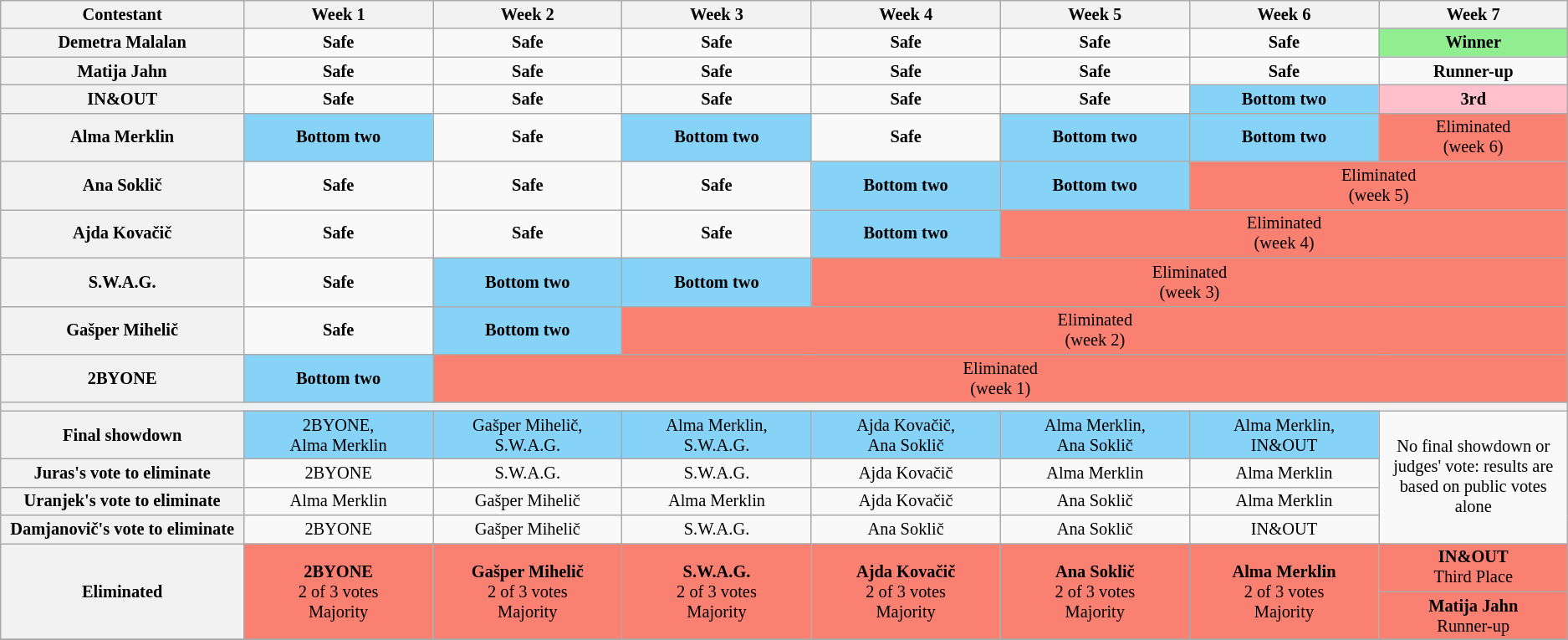<table class="wikitable" style="text-align:center; font-size:85%">
<tr>
<th style="width:9%" rowspan="1" scope="col">Contestant</th>
<th style="width:7%" rowspan="1" scope="col">Week 1</th>
<th style="width:7%" rowspan="1" scope="col">Week 2</th>
<th style="width:7%" rowspan="1" scope="col">Week 3</th>
<th style="width:7%" rowspan="1" scope="col">Week 4</th>
<th style="width:7%" rowspan="1" scope="col">Week 5</th>
<th style="width:7%" rowspan="1" scope="col">Week 6</th>
<th style="width:7%" rowspan="1" scope="col">Week 7</th>
</tr>
<tr>
<th scope="row">Demetra Malalan</th>
<td><strong>Safe</strong></td>
<td><strong>Safe</strong></td>
<td><strong>Safe</strong></td>
<td><strong>Safe</strong></td>
<td><strong>Safe</strong></td>
<td><strong>Safe</strong></td>
<td style=background:lightgreen><strong>Winner</strong></td>
</tr>
<tr>
<th scope="row">Matija Jahn</th>
<td><strong>Safe</strong></td>
<td><strong>Safe</strong></td>
<td><strong>Safe</strong></td>
<td><strong>Safe</strong></td>
<td><strong>Safe</strong></td>
<td><strong>Safe</strong></td>
<td><strong>Runner-up</strong></td>
</tr>
<tr>
<th scope="row">IN&OUT</th>
<td><strong>Safe</strong></td>
<td><strong>Safe</strong></td>
<td><strong>Safe</strong></td>
<td><strong>Safe</strong></td>
<td><strong>Safe</strong></td>
<td style="background:#87D3F8"><strong>Bottom two</strong></td>
<td colspan="1" style=background:pink><strong>3rd</strong></td>
</tr>
<tr>
<th scope="row">Alma Merklin</th>
<td style="background:#87D3F8"><strong>Bottom two</strong></td>
<td><strong>Safe</strong></td>
<td style="background:#87D3F8"><strong>Bottom two</strong></td>
<td><strong>Safe</strong></td>
<td style="background:#87D3F8"><strong>Bottom two</strong></td>
<td style="background:#87D3F8"><strong>Bottom two</strong></td>
<td colspan="1" style=background:salmon>Eliminated<br>(week 6)</td>
</tr>
<tr>
<th scope="row">Ana Soklič</th>
<td><strong>Safe</strong></td>
<td><strong>Safe</strong></td>
<td><strong>Safe</strong></td>
<td style="background:#87D3F8"><strong>Bottom two</strong></td>
<td style="background:#87D3F8"><strong>Bottom two</strong></td>
<td colspan="2" style=background:salmon>Eliminated<br>(week 5)</td>
</tr>
<tr>
<th scope="row">Ajda Kovačič</th>
<td><strong>Safe</strong></td>
<td><strong>Safe</strong></td>
<td><strong>Safe</strong></td>
<td style="background:#87D3F8"><strong>Bottom two</strong></td>
<td colspan="3" style=background:salmon>Eliminated<br>(week 4)</td>
</tr>
<tr>
<th scope="row">S.W.A.G.</th>
<td><strong>Safe</strong></td>
<td style="background:#87D3F8"><strong>Bottom two</strong></td>
<td style="background:#87D3F8"><strong>Bottom two</strong></td>
<td colspan="4" style=background:salmon>Eliminated<br>(week 3)</td>
</tr>
<tr>
<th scope="row">Gašper Mihelič</th>
<td><strong>Safe</strong></td>
<td style="background:#87D3F8"><strong>Bottom two</strong></td>
<td colspan="5" style=background:salmon>Eliminated<br>(week 2)</td>
</tr>
<tr>
<th scope="row">2BYONE</th>
<td style="background:#87D3F8"><strong>Bottom two</strong></td>
<td colspan="6" style=background:salmon>Eliminated<br>(week 1)</td>
</tr>
<tr>
<th colspan="8"></th>
</tr>
<tr>
<th scope="row">Final showdown</th>
<td style="background:#87D3F8">2BYONE,<br>Alma Merklin</td>
<td style="background:#87D3F8">Gašper Mihelič,<br>S.W.A.G.</td>
<td style="background:#87D3F8">Alma Merklin,<br>S.W.A.G.</td>
<td style="background:#87D3F8">Ajda Kovačič,<br>Ana Soklič</td>
<td style="background:#87D3F8">Alma Merklin,<br>Ana Soklič</td>
<td style="background:#87D3F8">Alma Merklin,<br>IN&OUT</td>
<td rowspan="4">No final showdown or judges' vote: results are based on public votes alone</td>
</tr>
<tr>
<th scope="row">Juras's vote to eliminate</th>
<td>2BYONE</td>
<td>S.W.A.G.</td>
<td>S.W.A.G.</td>
<td>Ajda Kovačič</td>
<td>Alma Merklin</td>
<td>Alma Merklin</td>
</tr>
<tr>
<th scope="row">Uranjek's vote to eliminate</th>
<td>Alma Merklin</td>
<td>Gašper Mihelič</td>
<td>Alma Merklin</td>
<td>Ajda Kovačič</td>
<td>Ana Soklič</td>
<td>Alma Merklin</td>
</tr>
<tr>
<th scope="row">Damjanovič's vote to eliminate</th>
<td>2BYONE</td>
<td>Gašper Mihelič</td>
<td>S.W.A.G.</td>
<td>Ana Soklič</td>
<td>Ana Soklič</td>
<td>IN&OUT</td>
</tr>
<tr>
<th scope="row" rowspan="2">Eliminated</th>
<td rowspan="2" style=background:salmon><strong>2BYONE</strong><br>2 of 3 votes<br>Majority</td>
<td rowspan="2" style=background:salmon><strong>Gašper Mihelič</strong><br>2 of 3 votes<br>Majority</td>
<td rowspan="2" style=background:salmon><strong>S.W.A.G.</strong><br>2 of 3 votes<br>Majority</td>
<td rowspan="2" style=background:salmon><strong>Ajda Kovačič</strong><br>2 of 3 votes<br>Majority</td>
<td rowspan="2" style=background:salmon><strong>Ana Soklič</strong><br>2 of 3 votes<br>Majority</td>
<td rowspan="2" style=background:salmon><strong>Alma Merklin</strong><br>2 of 3 votes<br>Majority</td>
<td style=background:salmon><strong>IN&OUT</strong><br>Third Place</td>
</tr>
<tr>
<td style=background:salmon><strong>Matija Jahn</strong><br>Runner-up</td>
</tr>
<tr>
</tr>
</table>
